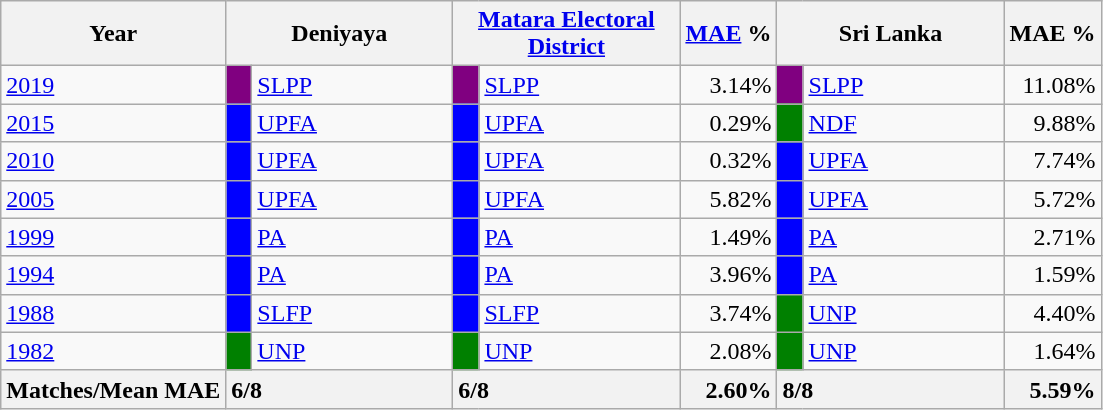<table class="wikitable">
<tr>
<th>Year</th>
<th colspan="2" width="144px">Deniyaya</th>
<th colspan="2" width="144px"><a href='#'>Matara Electoral District</a></th>
<th><a href='#'>MAE</a> %</th>
<th colspan="2" width="144px">Sri Lanka</th>
<th>MAE %</th>
</tr>
<tr>
<td><a href='#'>2019</a></td>
<td style="background-color:purple;" width="10px"></td>
<td style="text-align:left;"><a href='#'>SLPP</a></td>
<td style="background-color:purple;" width="10px"></td>
<td style="text-align:left;"><a href='#'>SLPP</a></td>
<td style="text-align:right;">3.14%</td>
<td style="background-color:purple;" width="10px"></td>
<td style="text-align:left;"><a href='#'>SLPP</a></td>
<td style="text-align:right;">11.08%</td>
</tr>
<tr>
<td><a href='#'>2015</a></td>
<td style="background-color:blue;" width="10px"></td>
<td style="text-align:left;"><a href='#'>UPFA</a></td>
<td style="background-color:blue;" width="10px"></td>
<td style="text-align:left;"><a href='#'>UPFA</a></td>
<td style="text-align:right;">0.29%</td>
<td style="background-color:green;" width="10px"></td>
<td style="text-align:left;"><a href='#'>NDF</a></td>
<td style="text-align:right;">9.88%</td>
</tr>
<tr>
<td><a href='#'>2010</a></td>
<td style="background-color:blue;" width="10px"></td>
<td style="text-align:left;"><a href='#'>UPFA</a></td>
<td style="background-color:blue;" width="10px"></td>
<td style="text-align:left;"><a href='#'>UPFA</a></td>
<td style="text-align:right;">0.32%</td>
<td style="background-color:blue;" width="10px"></td>
<td style="text-align:left;"><a href='#'>UPFA</a></td>
<td style="text-align:right;">7.74%</td>
</tr>
<tr>
<td><a href='#'>2005</a></td>
<td style="background-color:blue;" width="10px"></td>
<td style="text-align:left;"><a href='#'>UPFA</a></td>
<td style="background-color:blue;" width="10px"></td>
<td style="text-align:left;"><a href='#'>UPFA</a></td>
<td style="text-align:right;">5.82%</td>
<td style="background-color:blue;" width="10px"></td>
<td style="text-align:left;"><a href='#'>UPFA</a></td>
<td style="text-align:right;">5.72%</td>
</tr>
<tr>
<td><a href='#'>1999</a></td>
<td style="background-color:blue;" width="10px"></td>
<td style="text-align:left;"><a href='#'>PA</a></td>
<td style="background-color:blue;" width="10px"></td>
<td style="text-align:left;"><a href='#'>PA</a></td>
<td style="text-align:right;">1.49%</td>
<td style="background-color:blue;" width="10px"></td>
<td style="text-align:left;"><a href='#'>PA</a></td>
<td style="text-align:right;">2.71%</td>
</tr>
<tr>
<td><a href='#'>1994</a></td>
<td style="background-color:blue;" width="10px"></td>
<td style="text-align:left;"><a href='#'>PA</a></td>
<td style="background-color:blue;" width="10px"></td>
<td style="text-align:left;"><a href='#'>PA</a></td>
<td style="text-align:right;">3.96%</td>
<td style="background-color:blue;" width="10px"></td>
<td style="text-align:left;"><a href='#'>PA</a></td>
<td style="text-align:right;">1.59%</td>
</tr>
<tr>
<td><a href='#'>1988</a></td>
<td style="background-color:blue;" width="10px"></td>
<td style="text-align:left;"><a href='#'>SLFP</a></td>
<td style="background-color:blue;" width="10px"></td>
<td style="text-align:left;"><a href='#'>SLFP</a></td>
<td style="text-align:right;">3.74%</td>
<td style="background-color:green;" width="10px"></td>
<td style="text-align:left;"><a href='#'>UNP</a></td>
<td style="text-align:right;">4.40%</td>
</tr>
<tr>
<td><a href='#'>1982</a></td>
<td style="background-color:green;" width="10px"></td>
<td style="text-align:left;"><a href='#'>UNP</a></td>
<td style="background-color:green;" width="10px"></td>
<td style="text-align:left;"><a href='#'>UNP</a></td>
<td style="text-align:right;">2.08%</td>
<td style="background-color:green;" width="10px"></td>
<td style="text-align:left;"><a href='#'>UNP</a></td>
<td style="text-align:right;">1.64%</td>
</tr>
<tr>
<th>Matches/Mean MAE</th>
<th style="text-align:left;"colspan="2" width="144px">6/8</th>
<th style="text-align:left;"colspan="2" width="144px">6/8</th>
<th style="text-align:right;">2.60%</th>
<th style="text-align:left;"colspan="2" width="144px">8/8</th>
<th style="text-align:right;">5.59%</th>
</tr>
</table>
